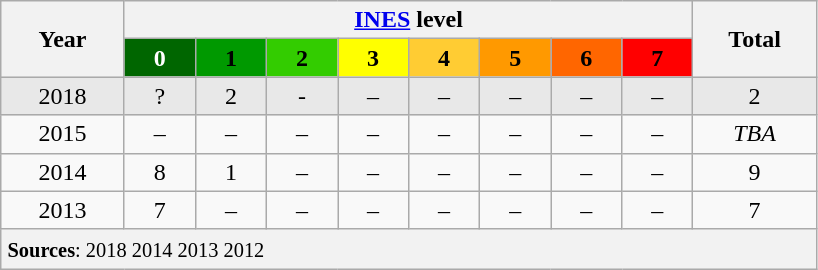<table class="wikitable" style="text-align:center">
<tr>
<th rowspan=2 width=75>Year</th>
<th colspan=8 width=320><a href='#'>INES</a> level</th>
<th rowspan=2 width=75>Total</th>
</tr>
<tr>
<td style="background-color: #006600; width:40px; color: white;"><strong>0</strong></td>
<td style="background-color: #009900; width:40px"><strong>1</strong></td>
<td style="background-color: #33CC00; width:40px"><strong>2</strong></td>
<td style="background-color: #FFFF00; width:40px"><strong>3</strong></td>
<td style="background-color: #FFCC33; width:40px"><strong>4</strong></td>
<td style="background-color: #FF9900; width:40px"><strong>5</strong></td>
<td style="background-color: #FF6600; width:40px"><strong>6</strong></td>
<td style="background-color: #FF0000; width:40px"><strong>7</strong></td>
</tr>
<tr style="background: #e8e8e8;">
<td>2018</td>
<td>?</td>
<td>2</td>
<td>-</td>
<td>–</td>
<td>–</td>
<td>–</td>
<td>–</td>
<td>–</td>
<td>2</td>
</tr>
<tr>
<td>2015</td>
<td>–</td>
<td>–</td>
<td>–</td>
<td>–</td>
<td>–</td>
<td>–</td>
<td>–</td>
<td>–</td>
<td><em>TBA</em></td>
</tr>
<tr>
<td>2014</td>
<td>8</td>
<td>1</td>
<td>–</td>
<td>–</td>
<td>–</td>
<td>–</td>
<td>–</td>
<td>–</td>
<td>9</td>
</tr>
<tr>
<td>2013</td>
<td>7</td>
<td>–</td>
<td>–</td>
<td>–</td>
<td>–</td>
<td>–</td>
<td>–</td>
<td>–</td>
<td>7</td>
</tr>
<tr>
<th colspan=10 style="font-size: 0.85em; padding: 6px 2px 4px 4px; text-align: left; font-weight: normal;"><strong>Sources</strong>: 2018 2014 2013 2012</th>
</tr>
</table>
